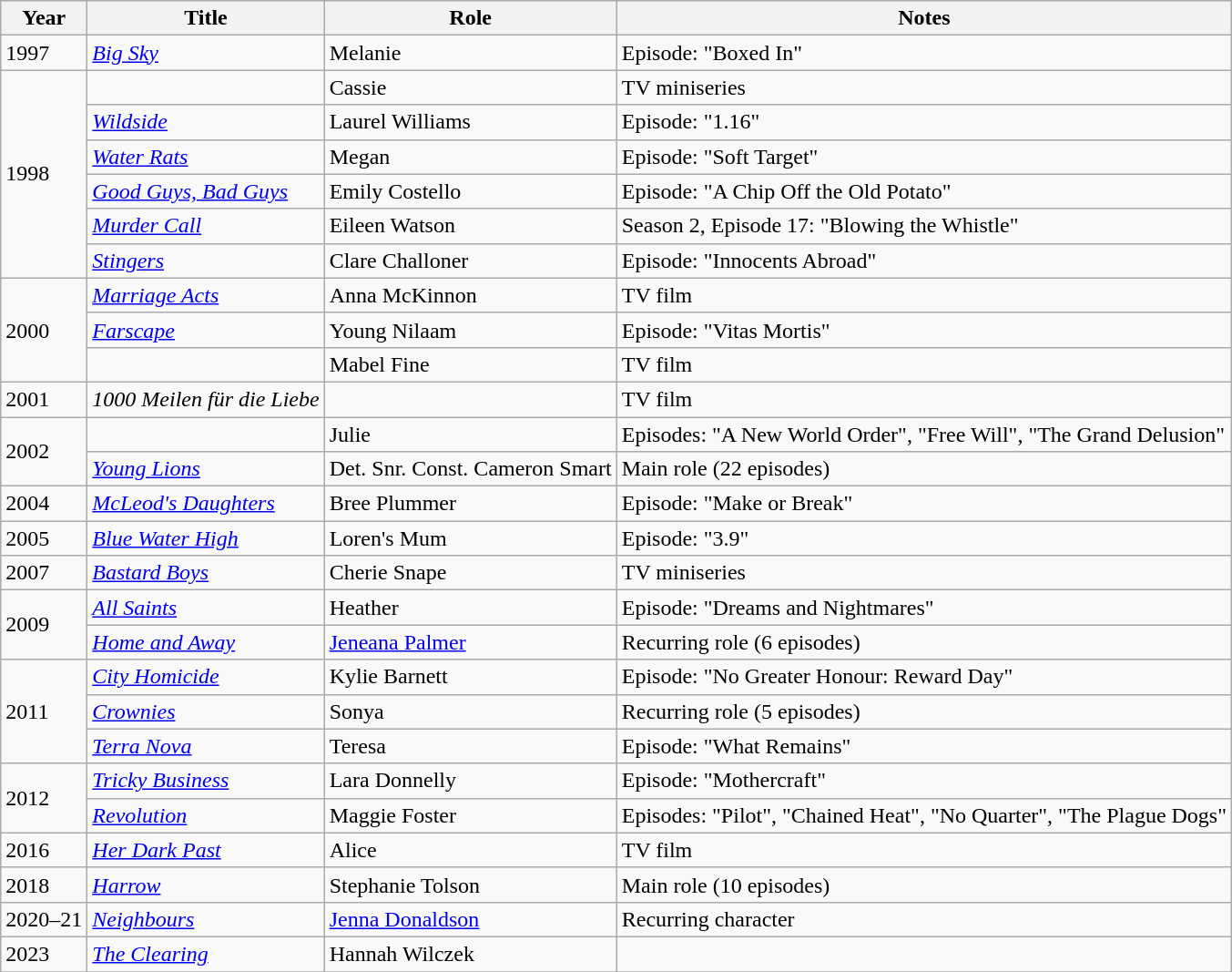<table class="wikitable sortable">
<tr>
<th>Year</th>
<th>Title</th>
<th>Role</th>
<th class="unsortable">Notes</th>
</tr>
<tr>
<td>1997</td>
<td><em><a href='#'>Big Sky</a></em></td>
<td>Melanie</td>
<td>Episode: "Boxed In"</td>
</tr>
<tr>
<td rowspan=6>1998</td>
<td><em></em></td>
<td>Cassie</td>
<td>TV miniseries</td>
</tr>
<tr>
<td><em><a href='#'>Wildside</a></em></td>
<td>Laurel Williams</td>
<td>Episode: "1.16"</td>
</tr>
<tr>
<td><em><a href='#'>Water Rats</a></em></td>
<td>Megan</td>
<td>Episode: "Soft Target"</td>
</tr>
<tr>
<td><em><a href='#'>Good Guys, Bad Guys</a></em></td>
<td>Emily Costello</td>
<td>Episode: "A Chip Off the Old Potato"</td>
</tr>
<tr>
<td><em><a href='#'>Murder Call</a></em></td>
<td>Eileen Watson</td>
<td>Season 2, Episode 17: "Blowing the Whistle"</td>
</tr>
<tr>
<td><em><a href='#'>Stingers</a></em></td>
<td>Clare Challoner</td>
<td>Episode: "Innocents Abroad"</td>
</tr>
<tr>
<td rowspan=3>2000</td>
<td><em><a href='#'>Marriage Acts</a></em></td>
<td>Anna McKinnon</td>
<td>TV film</td>
</tr>
<tr>
<td><em><a href='#'>Farscape</a></em></td>
<td>Young Nilaam</td>
<td>Episode: "Vitas Mortis"</td>
</tr>
<tr>
<td><em></em></td>
<td>Mabel Fine</td>
<td>TV film</td>
</tr>
<tr>
<td>2001</td>
<td><em>1000 Meilen für die Liebe</em></td>
<td></td>
<td>TV film</td>
</tr>
<tr>
<td rowspan=2>2002</td>
<td><em></em></td>
<td>Julie</td>
<td>Episodes: "A New World Order", "Free Will", "The Grand Delusion"</td>
</tr>
<tr>
<td><em><a href='#'>Young Lions</a></em></td>
<td>Det. Snr. Const. Cameron Smart</td>
<td>Main role (22 episodes)</td>
</tr>
<tr>
<td>2004</td>
<td><em><a href='#'>McLeod's Daughters</a></em></td>
<td>Bree Plummer</td>
<td>Episode: "Make or Break"</td>
</tr>
<tr>
<td>2005</td>
<td><em><a href='#'>Blue Water High</a></em></td>
<td>Loren's Mum</td>
<td>Episode: "3.9"</td>
</tr>
<tr>
<td>2007</td>
<td><em><a href='#'>Bastard Boys</a></em></td>
<td>Cherie Snape</td>
<td>TV miniseries</td>
</tr>
<tr>
<td rowspan=2>2009</td>
<td><em><a href='#'>All Saints</a></em></td>
<td>Heather</td>
<td>Episode: "Dreams and Nightmares"</td>
</tr>
<tr>
<td><em><a href='#'>Home and Away</a></em></td>
<td><a href='#'>Jeneana Palmer</a></td>
<td>Recurring role (6 episodes)</td>
</tr>
<tr>
<td rowspan=3>2011</td>
<td><em><a href='#'>City Homicide</a></em></td>
<td>Kylie Barnett</td>
<td>Episode: "No Greater Honour: Reward Day"</td>
</tr>
<tr>
<td><em><a href='#'>Crownies</a></em></td>
<td>Sonya</td>
<td>Recurring role (5 episodes)</td>
</tr>
<tr>
<td><em><a href='#'>Terra Nova</a></em></td>
<td>Teresa</td>
<td>Episode: "What Remains"</td>
</tr>
<tr>
<td rowspan=2>2012</td>
<td><em><a href='#'>Tricky Business</a></em></td>
<td>Lara Donnelly</td>
<td>Episode: "Mothercraft"</td>
</tr>
<tr>
<td><em><a href='#'>Revolution</a></em></td>
<td>Maggie Foster</td>
<td>Episodes: "Pilot", "Chained Heat", "No Quarter", "The Plague Dogs"</td>
</tr>
<tr>
<td>2016</td>
<td><em><a href='#'>Her Dark Past</a></em></td>
<td>Alice</td>
<td>TV film</td>
</tr>
<tr>
<td>2018</td>
<td><em><a href='#'>Harrow</a></em></td>
<td>Stephanie Tolson</td>
<td>Main role (10 episodes)</td>
</tr>
<tr>
<td>2020–21</td>
<td><em><a href='#'>Neighbours</a></em></td>
<td><a href='#'>Jenna Donaldson</a></td>
<td>Recurring character</td>
</tr>
<tr>
<td>2023</td>
<td><em><a href='#'>The Clearing</a></em></td>
<td>Hannah Wilczek</td>
<td></td>
</tr>
<tr>
</tr>
</table>
